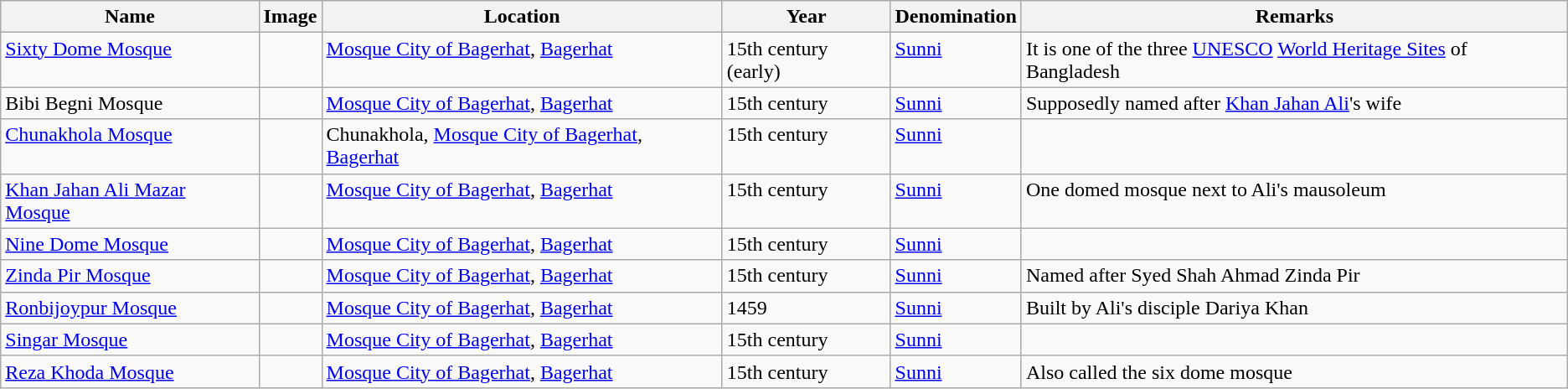<table class="wikitable sortable">
<tr>
<th>Name</th>
<th align=center class=unsortable>Image</th>
<th>Location</th>
<th>Year</th>
<th>Denomination</th>
<th align=left class=unsortable>Remarks</th>
</tr>
<tr valign=top>
<td><a href='#'>Sixty Dome Mosque</a></td>
<td></td>
<td><a href='#'>Mosque City of Bagerhat</a>, <a href='#'>Bagerhat</a></td>
<td>15th century (early)</td>
<td><a href='#'>Sunni</a></td>
<td>It is one of the three <a href='#'>UNESCO</a> <a href='#'>World Heritage Sites</a> of Bangladesh</td>
</tr>
<tr valign=top>
<td>Bibi Begni Mosque</td>
<td></td>
<td><a href='#'>Mosque City of Bagerhat</a>, <a href='#'>Bagerhat</a></td>
<td>15th century</td>
<td><a href='#'>Sunni</a></td>
<td>Supposedly named after <a href='#'>Khan Jahan Ali</a>'s wife</td>
</tr>
<tr valign=top>
<td><a href='#'>Chunakhola Mosque</a></td>
<td></td>
<td>Chunakhola, <a href='#'>Mosque City of Bagerhat</a>, <a href='#'>Bagerhat</a></td>
<td>15th century</td>
<td><a href='#'>Sunni</a></td>
<td></td>
</tr>
<tr valign=top>
<td><a href='#'>Khan Jahan Ali Mazar Mosque</a></td>
<td></td>
<td><a href='#'>Mosque City of Bagerhat</a>, <a href='#'>Bagerhat</a></td>
<td>15th century</td>
<td><a href='#'>Sunni</a></td>
<td>One domed mosque next to Ali's mausoleum</td>
</tr>
<tr valign=top>
<td><a href='#'>Nine Dome Mosque</a></td>
<td></td>
<td><a href='#'>Mosque City of Bagerhat</a>, <a href='#'>Bagerhat</a></td>
<td>15th century</td>
<td><a href='#'>Sunni</a></td>
<td></td>
</tr>
<tr valign=top>
<td><a href='#'>Zinda Pir Mosque</a></td>
<td></td>
<td><a href='#'>Mosque City of Bagerhat</a>, <a href='#'>Bagerhat</a></td>
<td>15th century</td>
<td><a href='#'>Sunni</a></td>
<td>Named after Syed Shah Ahmad Zinda Pir</td>
</tr>
<tr valign=top>
<td><a href='#'>Ronbijoypur Mosque</a></td>
<td></td>
<td><a href='#'>Mosque City of Bagerhat</a>, <a href='#'>Bagerhat</a></td>
<td>1459</td>
<td><a href='#'>Sunni</a></td>
<td>Built by Ali's disciple Dariya Khan</td>
</tr>
<tr valign=top>
<td><a href='#'>Singar Mosque</a></td>
<td></td>
<td><a href='#'>Mosque City of Bagerhat</a>, <a href='#'>Bagerhat</a></td>
<td>15th century</td>
<td><a href='#'>Sunni</a></td>
<td></td>
</tr>
<tr valign=top>
<td><a href='#'>Reza Khoda Mosque</a></td>
<td></td>
<td><a href='#'>Mosque City of Bagerhat</a>, <a href='#'>Bagerhat</a></td>
<td>15th century</td>
<td><a href='#'>Sunni</a></td>
<td>Also called the six dome mosque</td>
</tr>
</table>
